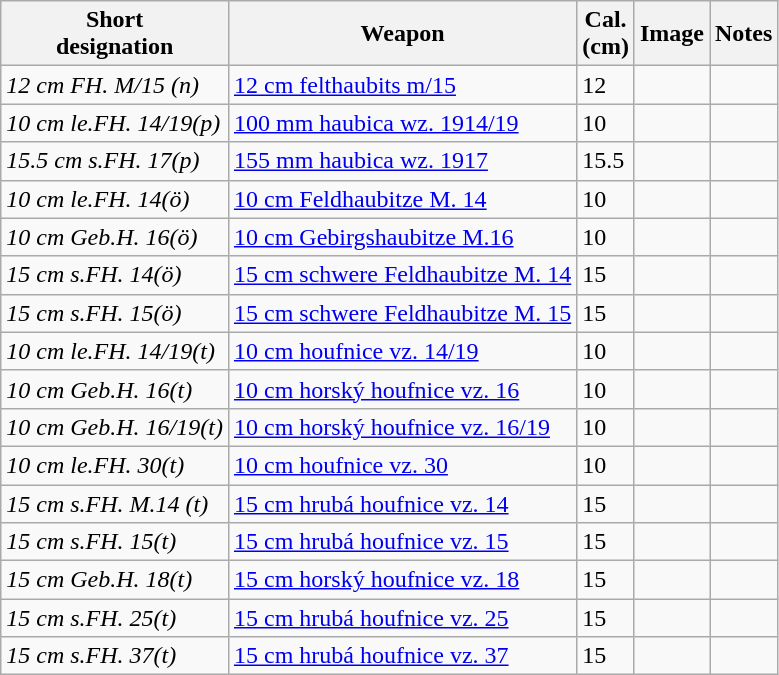<table class="wikitable sortable mw-collapsible mw-collapsed">
<tr>
<th>Short<br>designation</th>
<th>Weapon</th>
<th>Cal.<br>(cm)</th>
<th>Image</th>
<th>Notes</th>
</tr>
<tr>
<td><em>12 cm FH. M/15 (n)</em></td>
<td><a href='#'>12 cm felthaubits m/15</a></td>
<td>12</td>
<td></td>
<td></td>
</tr>
<tr>
<td><em>10 cm le.FH. 14/19(p)</em></td>
<td><a href='#'>100 mm haubica wz. 1914/19</a></td>
<td>10</td>
<td></td>
<td></td>
</tr>
<tr>
<td><em>15.5 cm s.FH. 17(p)</em></td>
<td><a href='#'>155 mm haubica wz. 1917</a></td>
<td>15.5</td>
<td></td>
<td></td>
</tr>
<tr>
<td><em>10 cm le.FH. 14(ö)</em></td>
<td><a href='#'>10 cm Feldhaubitze M. 14</a></td>
<td>10</td>
<td></td>
<td></td>
</tr>
<tr>
<td><em>10 cm Geb.H. 16(ö)</em></td>
<td><a href='#'>10 cm Gebirgshaubitze M.16</a></td>
<td>10</td>
<td></td>
<td></td>
</tr>
<tr>
<td><em>15 cm s.FH. 14(ö)</em></td>
<td><a href='#'>15 cm schwere Feldhaubitze M. 14</a></td>
<td>15</td>
<td></td>
<td></td>
</tr>
<tr>
<td><em>15 cm s.FH. 15(ö)</em></td>
<td><a href='#'>15 cm schwere Feldhaubitze M. 15</a></td>
<td>15</td>
<td></td>
<td></td>
</tr>
<tr>
<td><em>10 cm le.FH. 14/19(t)</em></td>
<td><a href='#'>10 cm houfnice vz. 14/19</a></td>
<td>10</td>
<td></td>
<td></td>
</tr>
<tr>
<td><em>10 cm Geb.H. 16(t)</em></td>
<td><a href='#'>10 cm horský houfnice vz. 16</a></td>
<td>10</td>
<td></td>
<td></td>
</tr>
<tr>
<td><em>10 cm Geb.H. 16/19(t)</em></td>
<td><a href='#'>10 cm horský houfnice vz. 16/19</a></td>
<td>10</td>
<td></td>
<td></td>
</tr>
<tr>
<td><em>10 cm le.FH. 30(t)</em></td>
<td><a href='#'>10 cm houfnice vz. 30</a></td>
<td>10</td>
<td></td>
<td></td>
</tr>
<tr>
<td><em>15 cm s.FH. M.14 (t)</em></td>
<td><a href='#'>15 cm hrubá houfnice vz. 14</a></td>
<td>15</td>
<td></td>
<td></td>
</tr>
<tr>
<td><em>15 cm s.FH. 15(t)</em></td>
<td><a href='#'>15 cm hrubá houfnice vz. 15</a></td>
<td>15</td>
<td></td>
<td></td>
</tr>
<tr>
<td><em>15 cm Geb.H. 18(t)</em></td>
<td><a href='#'>15 cm horský houfnice vz. 18</a></td>
<td>15</td>
<td></td>
<td></td>
</tr>
<tr>
<td><em>15 cm s.FH. 25(t)</em></td>
<td><a href='#'>15 cm hrubá houfnice vz. 25</a></td>
<td>15</td>
<td></td>
<td></td>
</tr>
<tr>
<td><em>15 cm s.FH. 37(t)</em></td>
<td><a href='#'>15 cm hrubá houfnice vz. 37</a></td>
<td>15</td>
<td></td>
<td></td>
</tr>
</table>
